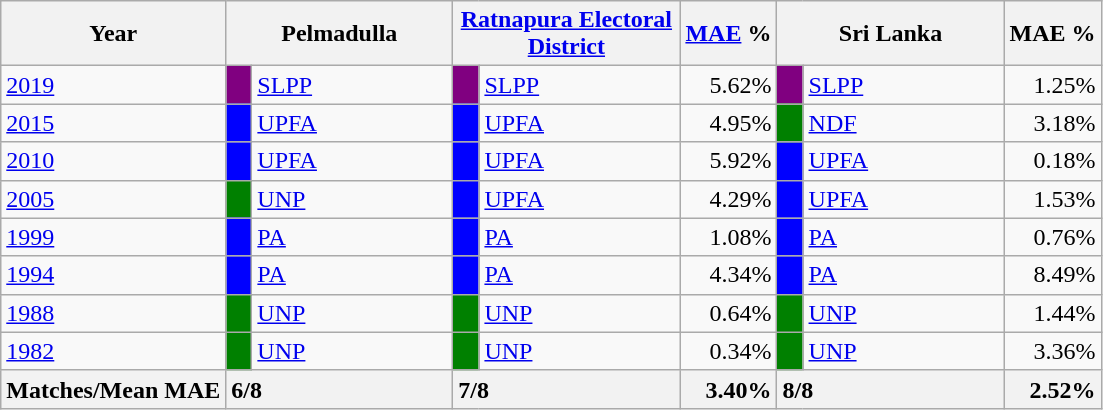<table class="wikitable">
<tr>
<th>Year</th>
<th colspan="2" width="144px">Pelmadulla</th>
<th colspan="2" width="144px"><a href='#'>Ratnapura Electoral District</a></th>
<th><a href='#'>MAE</a> %</th>
<th colspan="2" width="144px">Sri Lanka</th>
<th>MAE %</th>
</tr>
<tr>
<td><a href='#'>2019</a></td>
<td style="background-color:purple;" width="10px"></td>
<td style="text-align:left;"><a href='#'>SLPP</a></td>
<td style="background-color:purple;" width="10px"></td>
<td style="text-align:left;"><a href='#'>SLPP</a></td>
<td style="text-align:right;">5.62%</td>
<td style="background-color:purple;" width="10px"></td>
<td style="text-align:left;"><a href='#'>SLPP</a></td>
<td style="text-align:right;">1.25%</td>
</tr>
<tr>
<td><a href='#'>2015</a></td>
<td style="background-color:blue;" width="10px"></td>
<td style="text-align:left;"><a href='#'>UPFA</a></td>
<td style="background-color:blue;" width="10px"></td>
<td style="text-align:left;"><a href='#'>UPFA</a></td>
<td style="text-align:right;">4.95%</td>
<td style="background-color:green;" width="10px"></td>
<td style="text-align:left;"><a href='#'>NDF</a></td>
<td style="text-align:right;">3.18%</td>
</tr>
<tr>
<td><a href='#'>2010</a></td>
<td style="background-color:blue;" width="10px"></td>
<td style="text-align:left;"><a href='#'>UPFA</a></td>
<td style="background-color:blue;" width="10px"></td>
<td style="text-align:left;"><a href='#'>UPFA</a></td>
<td style="text-align:right;">5.92%</td>
<td style="background-color:blue;" width="10px"></td>
<td style="text-align:left;"><a href='#'>UPFA</a></td>
<td style="text-align:right;">0.18%</td>
</tr>
<tr>
<td><a href='#'>2005</a></td>
<td style="background-color:green;" width="10px"></td>
<td style="text-align:left;"><a href='#'>UNP</a></td>
<td style="background-color:blue;" width="10px"></td>
<td style="text-align:left;"><a href='#'>UPFA</a></td>
<td style="text-align:right;">4.29%</td>
<td style="background-color:blue;" width="10px"></td>
<td style="text-align:left;"><a href='#'>UPFA</a></td>
<td style="text-align:right;">1.53%</td>
</tr>
<tr>
<td><a href='#'>1999</a></td>
<td style="background-color:blue;" width="10px"></td>
<td style="text-align:left;"><a href='#'>PA</a></td>
<td style="background-color:blue;" width="10px"></td>
<td style="text-align:left;"><a href='#'>PA</a></td>
<td style="text-align:right;">1.08%</td>
<td style="background-color:blue;" width="10px"></td>
<td style="text-align:left;"><a href='#'>PA</a></td>
<td style="text-align:right;">0.76%</td>
</tr>
<tr>
<td><a href='#'>1994</a></td>
<td style="background-color:blue;" width="10px"></td>
<td style="text-align:left;"><a href='#'>PA</a></td>
<td style="background-color:blue;" width="10px"></td>
<td style="text-align:left;"><a href='#'>PA</a></td>
<td style="text-align:right;">4.34%</td>
<td style="background-color:blue;" width="10px"></td>
<td style="text-align:left;"><a href='#'>PA</a></td>
<td style="text-align:right;">8.49%</td>
</tr>
<tr>
<td><a href='#'>1988</a></td>
<td style="background-color:green;" width="10px"></td>
<td style="text-align:left;"><a href='#'>UNP</a></td>
<td style="background-color:green;" width="10px"></td>
<td style="text-align:left;"><a href='#'>UNP</a></td>
<td style="text-align:right;">0.64%</td>
<td style="background-color:green;" width="10px"></td>
<td style="text-align:left;"><a href='#'>UNP</a></td>
<td style="text-align:right;">1.44%</td>
</tr>
<tr>
<td><a href='#'>1982</a></td>
<td style="background-color:green;" width="10px"></td>
<td style="text-align:left;"><a href='#'>UNP</a></td>
<td style="background-color:green;" width="10px"></td>
<td style="text-align:left;"><a href='#'>UNP</a></td>
<td style="text-align:right;">0.34%</td>
<td style="background-color:green;" width="10px"></td>
<td style="text-align:left;"><a href='#'>UNP</a></td>
<td style="text-align:right;">3.36%</td>
</tr>
<tr>
<th>Matches/Mean MAE</th>
<th style="text-align:left;"colspan="2" width="144px">6/8</th>
<th style="text-align:left;"colspan="2" width="144px">7/8</th>
<th style="text-align:right;">3.40%</th>
<th style="text-align:left;"colspan="2" width="144px">8/8</th>
<th style="text-align:right;">2.52%</th>
</tr>
</table>
